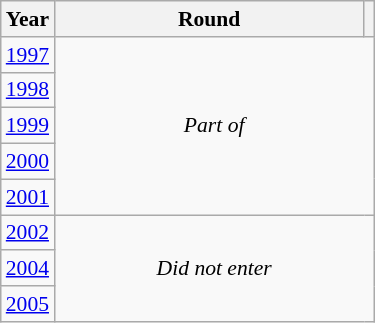<table class="wikitable" style="text-align: center; font-size:90%">
<tr>
<th>Year</th>
<th style="width:200px">Round</th>
<th></th>
</tr>
<tr>
<td><a href='#'>1997</a></td>
<td colspan="2" rowspan="5"><em>Part of </em></td>
</tr>
<tr>
<td><a href='#'>1998</a></td>
</tr>
<tr>
<td><a href='#'>1999</a></td>
</tr>
<tr>
<td><a href='#'>2000</a></td>
</tr>
<tr>
<td><a href='#'>2001</a></td>
</tr>
<tr>
<td><a href='#'>2002</a></td>
<td colspan="2" rowspan="3"><em>Did not enter</em></td>
</tr>
<tr>
<td><a href='#'>2004</a></td>
</tr>
<tr>
<td><a href='#'>2005</a></td>
</tr>
</table>
